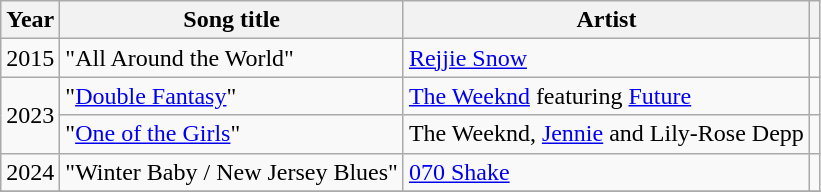<table class="wikitable sortable">
<tr>
<th>Year</th>
<th>Song title</th>
<th>Artist</th>
<th></th>
</tr>
<tr>
<td>2015</td>
<td>"All Around the World"</td>
<td><a href='#'>Rejjie Snow</a></td>
<td style="text-align:center;"></td>
</tr>
<tr>
<td rowspan="2">2023</td>
<td>"<a href='#'>Double Fantasy</a>"</td>
<td><a href='#'>The Weeknd</a> featuring <a href='#'>Future</a></td>
<td style="text-align:center;"></td>
</tr>
<tr>
<td>"<a href='#'>One of the Girls</a>"</td>
<td>The Weeknd, <a href='#'>Jennie</a> and Lily-Rose Depp</td>
<td style="text-align:center;"></td>
</tr>
<tr>
<td>2024</td>
<td>"Winter Baby / New Jersey Blues"</td>
<td><a href='#'>070 Shake</a></td>
<td style="text-align:center;"></td>
</tr>
<tr>
</tr>
</table>
